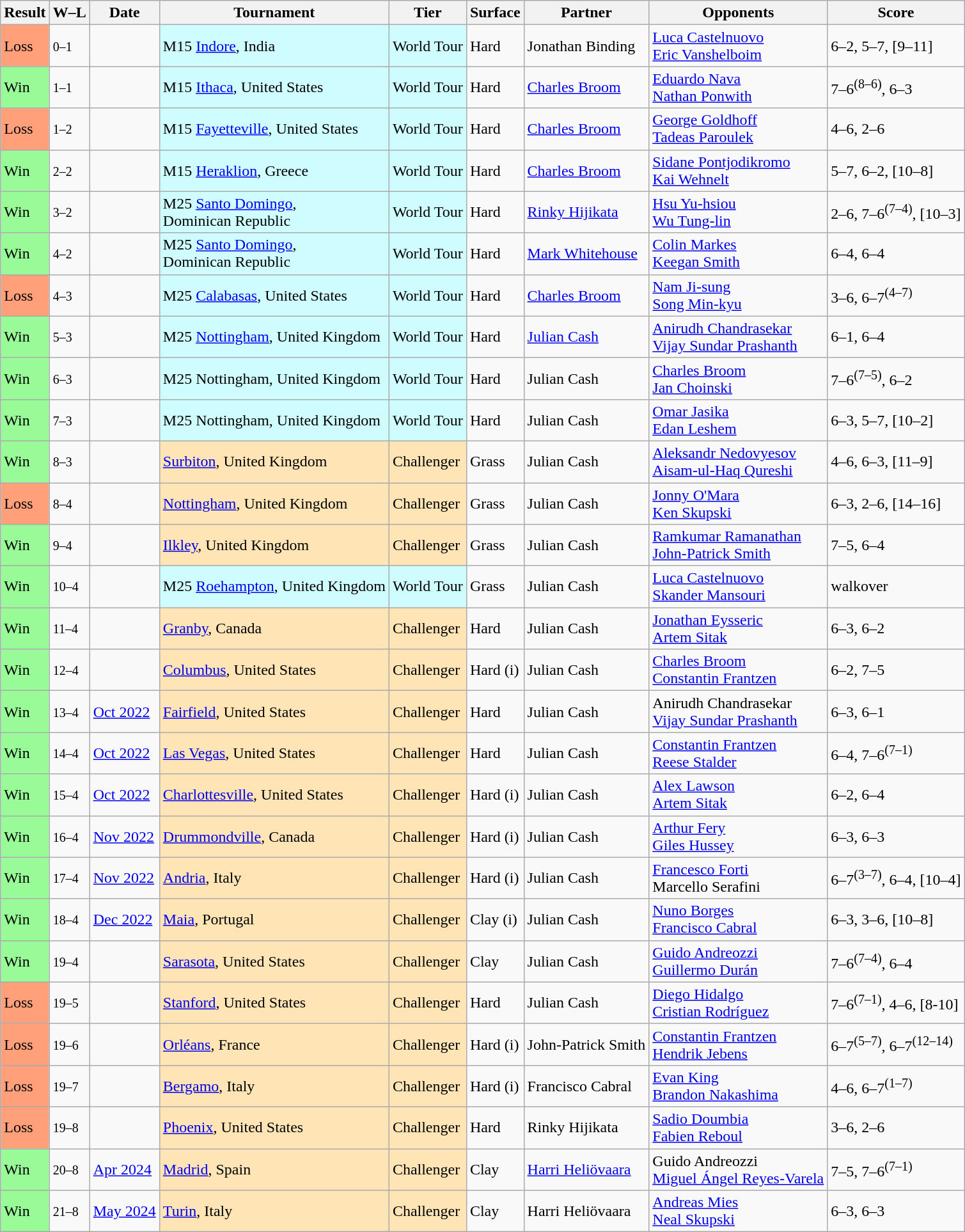<table class="sortable wikitable">
<tr>
<th>Result</th>
<th class="unsortable">W–L</th>
<th>Date</th>
<th>Tournament</th>
<th>Tier</th>
<th>Surface</th>
<th>Partner</th>
<th>Opponents</th>
<th class="unsortable">Score</th>
</tr>
<tr>
<td style="background:#ffa07a;">Loss</td>
<td><small>0–1</small></td>
<td></td>
<td style="background:#cffcff;">M15 <a href='#'>Indore</a>, India</td>
<td style="background:#cffcff;">World Tour</td>
<td>Hard</td>
<td> Jonathan Binding</td>
<td> <a href='#'>Luca Castelnuovo</a> <br>  <a href='#'>Eric Vanshelboim</a></td>
<td>6–2, 5–7, [9–11]</td>
</tr>
<tr>
<td style="background:#98fb98;">Win</td>
<td><small>1–1</small></td>
<td></td>
<td style="background:#cffcff;">M15 <a href='#'>Ithaca</a>, United States</td>
<td style="background:#cffcff;">World Tour</td>
<td>Hard</td>
<td> <a href='#'>Charles Broom</a></td>
<td> <a href='#'>Eduardo Nava</a> <br>  <a href='#'>Nathan Ponwith</a></td>
<td>7–6<sup>(8–6)</sup>, 6–3</td>
</tr>
<tr>
<td style="background:#ffa07a;">Loss</td>
<td><small>1–2</small></td>
<td></td>
<td style="background:#cffcff;">M15 <a href='#'>Fayetteville</a>, United States</td>
<td style="background:#cffcff;">World Tour</td>
<td>Hard</td>
<td> <a href='#'>Charles Broom</a></td>
<td> <a href='#'>George Goldhoff</a> <br>  <a href='#'>Tadeas Paroulek</a></td>
<td>4–6, 2–6</td>
</tr>
<tr>
<td style="background:#98fb98;">Win</td>
<td><small>2–2</small></td>
<td></td>
<td style="background:#cffcff;">M15 <a href='#'>Heraklion</a>, Greece</td>
<td style="background:#cffcff;">World Tour</td>
<td>Hard</td>
<td> <a href='#'>Charles Broom</a></td>
<td> <a href='#'>Sidane Pontjodikromo</a> <br>  <a href='#'>Kai Wehnelt</a></td>
<td>5–7, 6–2, [10–8]</td>
</tr>
<tr>
<td style="background:#98fb98;">Win</td>
<td><small>3–2</small></td>
<td></td>
<td style="background:#cffcff;">M25 <a href='#'>Santo Domingo</a>, <br>Dominican Republic</td>
<td style="background:#cffcff;">World Tour</td>
<td>Hard</td>
<td> <a href='#'>Rinky Hijikata</a></td>
<td> <a href='#'>Hsu Yu-hsiou</a> <br> <a href='#'>Wu Tung-lin</a></td>
<td>2–6, 7–6<sup>(7–4)</sup>, [10–3]</td>
</tr>
<tr>
<td style="background:#98fb98;">Win</td>
<td><small>4–2</small></td>
<td></td>
<td style="background:#cffcff;">M25 <a href='#'>Santo Domingo</a>, <br>Dominican Republic</td>
<td style="background:#cffcff;">World Tour</td>
<td>Hard</td>
<td> <a href='#'>Mark Whitehouse</a></td>
<td> <a href='#'>Colin Markes</a> <br> <a href='#'>Keegan Smith</a></td>
<td>6–4, 6–4</td>
</tr>
<tr>
<td style="background:#ffa07a;">Loss</td>
<td><small>4–3</small></td>
<td></td>
<td style="background:#cffcff;">M25 <a href='#'>Calabasas</a>, United States</td>
<td style="background:#cffcff;">World Tour</td>
<td>Hard</td>
<td> <a href='#'>Charles Broom</a></td>
<td> <a href='#'>Nam Ji-sung</a> <br> <a href='#'>Song Min-kyu</a></td>
<td>3–6, 6–7<sup>(4–7)</sup></td>
</tr>
<tr>
<td style="background:#98fb98;">Win</td>
<td><small>5–3</small></td>
<td></td>
<td style="background:#cffcff;">M25 <a href='#'>Nottingham</a>, United Kingdom</td>
<td style="background:#cffcff;">World Tour</td>
<td>Hard</td>
<td> <a href='#'>Julian Cash</a></td>
<td> <a href='#'>Anirudh Chandrasekar</a> <br> <a href='#'>Vijay Sundar Prashanth</a></td>
<td>6–1, 6–4</td>
</tr>
<tr>
<td style="background:#98fb98;">Win</td>
<td><small>6–3</small></td>
<td></td>
<td style="background:#cffcff;">M25 Nottingham, United Kingdom</td>
<td style="background:#cffcff;">World Tour</td>
<td>Hard</td>
<td> Julian Cash</td>
<td> <a href='#'>Charles Broom</a> <br> <a href='#'>Jan Choinski</a></td>
<td>7–6<sup>(7–5)</sup>, 6–2</td>
</tr>
<tr>
<td style="background:#98fb98;">Win</td>
<td><small>7–3</small></td>
<td></td>
<td style="background:#cffcff;">M25 Nottingham, United Kingdom</td>
<td style="background:#cffcff;">World Tour</td>
<td>Hard</td>
<td> Julian Cash</td>
<td> <a href='#'>Omar Jasika</a> <br>  <a href='#'>Edan Leshem</a></td>
<td>6–3, 5–7, [10–2]</td>
</tr>
<tr>
<td style="background:#98fb98;">Win</td>
<td><small>8–3</small></td>
<td></td>
<td style="background:moccasin;"><a href='#'>Surbiton</a>, United Kingdom</td>
<td style="background:moccasin;">Challenger</td>
<td>Grass</td>
<td> Julian Cash</td>
<td> <a href='#'>Aleksandr Nedovyesov</a> <br>  <a href='#'>Aisam-ul-Haq Qureshi</a></td>
<td>4–6, 6–3, [11–9]</td>
</tr>
<tr>
<td style="background:#ffa07a;">Loss</td>
<td><small>8–4</small></td>
<td></td>
<td style="background:moccasin;"><a href='#'>Nottingham</a>, United Kingdom</td>
<td style="background:moccasin;">Challenger</td>
<td>Grass</td>
<td> Julian Cash</td>
<td> <a href='#'>Jonny O'Mara</a> <br>  <a href='#'>Ken Skupski</a></td>
<td>6–3, 2–6, [14–16]</td>
</tr>
<tr>
<td style="background:#98fb98;">Win</td>
<td><small>9–4</small></td>
<td></td>
<td style="background:moccasin;"><a href='#'>Ilkley</a>, United Kingdom</td>
<td style="background:moccasin;">Challenger</td>
<td>Grass</td>
<td> Julian Cash</td>
<td> <a href='#'>Ramkumar Ramanathan</a> <br>  <a href='#'>John-Patrick Smith</a></td>
<td>7–5, 6–4</td>
</tr>
<tr>
<td style="background:#98fb98;">Win</td>
<td><small>10–4</small></td>
<td></td>
<td style="background:#cffcff;">M25 <a href='#'>Roehampton</a>, United Kingdom</td>
<td style="background:#cffcff;">World Tour</td>
<td>Grass</td>
<td> Julian Cash</td>
<td> <a href='#'>Luca Castelnuovo</a> <br>  <a href='#'>Skander Mansouri</a></td>
<td>walkover</td>
</tr>
<tr>
<td style="background:#98fb98;">Win</td>
<td><small>11–4</small></td>
<td><a href='#'></a></td>
<td style="background:moccasin;"><a href='#'>Granby</a>, Canada</td>
<td style="background:moccasin;">Challenger</td>
<td>Hard</td>
<td> Julian Cash</td>
<td> <a href='#'>Jonathan Eysseric</a><br> <a href='#'>Artem Sitak</a></td>
<td>6–3, 6–2</td>
</tr>
<tr>
<td style="background:#98fb98;">Win</td>
<td><small>12–4</small></td>
<td><a href='#'></a></td>
<td style="background:moccasin;"><a href='#'>Columbus</a>, United States</td>
<td style="background:moccasin;">Challenger</td>
<td>Hard (i)</td>
<td> Julian Cash</td>
<td> <a href='#'>Charles Broom</a><br> <a href='#'>Constantin Frantzen</a></td>
<td>6–2, 7–5</td>
</tr>
<tr>
<td style="background:#98fb98;">Win</td>
<td><small>13–4</small></td>
<td><a href='#'>Oct 2022</a></td>
<td style="background:moccasin;"><a href='#'>Fairfield</a>, United States</td>
<td style="background:moccasin;">Challenger</td>
<td>Hard</td>
<td> Julian Cash</td>
<td> Anirudh Chandrasekar <br>  <a href='#'>Vijay Sundar Prashanth</a></td>
<td>6–3, 6–1</td>
</tr>
<tr>
<td style="background:#98fb98;">Win</td>
<td><small>14–4</small></td>
<td><a href='#'>Oct 2022</a></td>
<td style="background:moccasin;"><a href='#'>Las Vegas</a>, United States</td>
<td style="background:moccasin;">Challenger</td>
<td>Hard</td>
<td> Julian Cash</td>
<td> <a href='#'>Constantin Frantzen</a><br> <a href='#'>Reese Stalder</a></td>
<td>6–4, 7–6<sup>(7–1)</sup></td>
</tr>
<tr>
<td style="background:#98fb98;">Win</td>
<td><small>15–4</small></td>
<td><a href='#'>Oct 2022</a></td>
<td style="background:moccasin;"><a href='#'>Charlottesville</a>, United States</td>
<td style="background:moccasin;">Challenger</td>
<td>Hard (i)</td>
<td> Julian Cash</td>
<td> <a href='#'>Alex Lawson</a><br> <a href='#'>Artem Sitak</a></td>
<td>6–2, 6–4</td>
</tr>
<tr>
<td style="background:#98fb98;">Win</td>
<td><small>16–4</small></td>
<td><a href='#'>Nov 2022</a></td>
<td style="background:moccasin;"><a href='#'>Drummondville</a>, Canada</td>
<td style="background:moccasin;">Challenger</td>
<td>Hard (i)</td>
<td> Julian Cash</td>
<td> <a href='#'>Arthur Fery</a><br> <a href='#'>Giles Hussey</a></td>
<td>6–3, 6–3</td>
</tr>
<tr>
<td style="background:#98fb98;">Win</td>
<td><small>17–4</small></td>
<td><a href='#'>Nov 2022</a></td>
<td style="background:moccasin;"><a href='#'>Andria</a>, Italy</td>
<td style="background:moccasin;">Challenger</td>
<td>Hard (i)</td>
<td> Julian Cash</td>
<td> <a href='#'>Francesco Forti</a><br> Marcello Serafini</td>
<td>6–7<sup>(3–7)</sup>, 6–4, [10–4]</td>
</tr>
<tr>
<td style="background:#98fb98;">Win</td>
<td><small>18–4</small></td>
<td><a href='#'>Dec 2022</a></td>
<td style="background:moccasin;"><a href='#'>Maia</a>, Portugal</td>
<td style="background:moccasin;">Challenger</td>
<td>Clay (i)</td>
<td> Julian Cash</td>
<td> <a href='#'>Nuno Borges</a><br> <a href='#'>Francisco Cabral</a></td>
<td>6–3, 3–6, [10–8]</td>
</tr>
<tr>
<td style="background:#98fb98;">Win</td>
<td><small>19–4</small></td>
<td><a href='#'></a></td>
<td style="background:moccasin;"><a href='#'>Sarasota</a>, United States</td>
<td style="background:moccasin;">Challenger</td>
<td>Clay</td>
<td> Julian Cash</td>
<td> <a href='#'>Guido Andreozzi</a><br> <a href='#'>Guillermo Durán</a></td>
<td>7–6<sup>(7–4)</sup>, 6–4</td>
</tr>
<tr>
<td style="background:#ffa07a;">Loss</td>
<td><small>19–5</small></td>
<td><a href='#'></a></td>
<td style="background:moccasin;"><a href='#'>Stanford</a>, United States</td>
<td style="background:moccasin;">Challenger</td>
<td>Hard</td>
<td> Julian Cash</td>
<td> <a href='#'>Diego Hidalgo</a><br> <a href='#'>Cristian Rodríguez</a></td>
<td>7–6<sup>(7–1)</sup>, 4–6, [8-10]</td>
</tr>
<tr>
<td bgcolor=FFA07A>Loss</td>
<td><small>19–6</small></td>
<td><a href='#'></a></td>
<td style="background:moccasin;"><a href='#'>Orléans</a>, France</td>
<td style="background:moccasin;">Challenger</td>
<td>Hard (i)</td>
<td> John-Patrick Smith</td>
<td> <a href='#'>Constantin Frantzen</a><br> <a href='#'>Hendrik Jebens</a></td>
<td>6–7<sup>(5–7)</sup>, 6–7<sup>(12–14)</sup></td>
</tr>
<tr>
<td bgcolor=FFA07A>Loss</td>
<td><small>19–7</small></td>
<td><a href='#'></a></td>
<td style="background:moccasin;"><a href='#'>Bergamo</a>, Italy</td>
<td style="background:moccasin;">Challenger</td>
<td>Hard (i)</td>
<td> Francisco Cabral</td>
<td> <a href='#'>Evan King</a><br> <a href='#'>Brandon Nakashima</a></td>
<td>4–6, 6–7<sup>(1–7)</sup></td>
</tr>
<tr>
<td bgcolor=FFA07A>Loss</td>
<td><small>19–8</small></td>
<td><a href='#'></a></td>
<td style="background:moccasin;"><a href='#'>Phoenix</a>, United States</td>
<td style="background:moccasin;">Challenger</td>
<td>Hard</td>
<td> Rinky Hijikata</td>
<td> <a href='#'>Sadio Doumbia</a><br> <a href='#'>Fabien Reboul</a></td>
<td>3–6, 2–6</td>
</tr>
<tr>
<td style="background:#98fb98;">Win</td>
<td><small>20–8</small></td>
<td><a href='#'>Apr 2024</a></td>
<td style="background:moccasin;"><a href='#'>Madrid</a>, Spain</td>
<td style="background:moccasin;">Challenger</td>
<td>Clay</td>
<td> <a href='#'>Harri Heliövaara</a></td>
<td> Guido Andreozzi<br> <a href='#'>Miguel Ángel Reyes-Varela</a></td>
<td>7–5, 7–6<sup>(7–1)</sup></td>
</tr>
<tr>
<td style="background:#98fb98;">Win</td>
<td><small>21–8</small></td>
<td><a href='#'>May 2024</a></td>
<td style="background:moccasin;"><a href='#'>Turin</a>, Italy</td>
<td style="background:moccasin;">Challenger</td>
<td>Clay</td>
<td> Harri Heliövaara</td>
<td> <a href='#'>Andreas Mies</a><br> <a href='#'>Neal Skupski</a></td>
<td>6–3, 6–3</td>
</tr>
</table>
